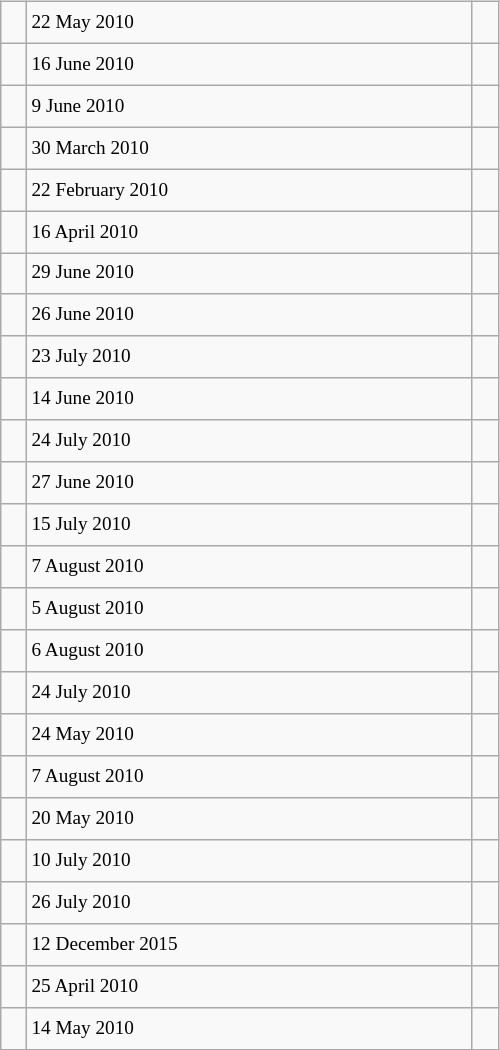<table class="wikitable" style="font-size: 80%; float: left; width: 26em; margin-right: 1em; height: 700px">
<tr>
<td></td>
<td>22 May 2010</td>
<td></td>
</tr>
<tr>
<td></td>
<td>16 June 2010</td>
<td></td>
</tr>
<tr>
<td></td>
<td>9 June 2010</td>
<td></td>
</tr>
<tr>
<td></td>
<td>30 March 2010</td>
<td></td>
</tr>
<tr>
<td></td>
<td>22 February 2010</td>
<td></td>
</tr>
<tr>
<td></td>
<td>16 April 2010</td>
<td></td>
</tr>
<tr>
<td></td>
<td>29 June 2010</td>
<td></td>
</tr>
<tr>
<td></td>
<td>26 June 2010</td>
<td></td>
</tr>
<tr>
<td></td>
<td>23 July 2010</td>
<td></td>
</tr>
<tr>
<td></td>
<td>14 June 2010</td>
<td></td>
</tr>
<tr>
<td></td>
<td>24 July 2010</td>
<td></td>
</tr>
<tr>
<td></td>
<td>27 June 2010</td>
<td></td>
</tr>
<tr>
<td></td>
<td>15 July 2010</td>
<td></td>
</tr>
<tr>
<td></td>
<td>7 August 2010</td>
<td></td>
</tr>
<tr>
<td></td>
<td>5 August 2010</td>
<td></td>
</tr>
<tr>
<td></td>
<td>6 August 2010</td>
<td></td>
</tr>
<tr>
<td></td>
<td>24 July 2010</td>
<td></td>
</tr>
<tr>
<td></td>
<td>24 May 2010</td>
<td></td>
</tr>
<tr>
<td></td>
<td>7 August 2010</td>
<td></td>
</tr>
<tr>
<td></td>
<td>20 May 2010</td>
<td></td>
</tr>
<tr>
<td></td>
<td>10 July 2010</td>
<td></td>
</tr>
<tr>
<td></td>
<td>26 July 2010</td>
<td></td>
</tr>
<tr>
<td></td>
<td>12 December 2015</td>
<td></td>
</tr>
<tr>
<td></td>
<td>25 April 2010</td>
<td></td>
</tr>
<tr>
<td></td>
<td>14 May 2010</td>
<td></td>
</tr>
</table>
